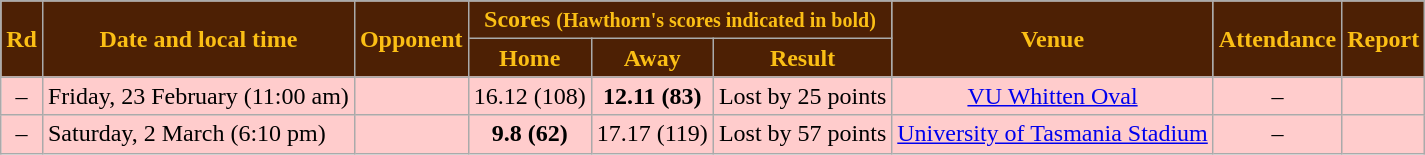<table class="wikitable" style="text-align:center">
<tr>
<th rowspan="2" style="background: #4D2004; color: #FBBF15">Rd</th>
<th rowspan="2" style="background: #4D2004; color: #FBBF15">Date and local time</th>
<th rowspan="2" style="background: #4D2004; color: #FBBF15">Opponent</th>
<th colspan="3" style="background: #4D2004; color: #FBBF15">Scores <small>(Hawthorn's scores indicated in <strong>bold</strong>)</small></th>
<th rowspan="2" style="background: #4D2004; color: #FBBF15">Venue</th>
<th rowspan="2" style="background: #4D2004; color: #FBBF15">Attendance</th>
<th rowspan="2" style="background: #4D2004; color: #FBBF15">Report</th>
</tr>
<tr>
<th style="background: #4D2004; color: #FBBF15">Home</th>
<th style="background: #4D2004; color: #FBBF15">Away</th>
<th style="background: #4D2004; color: #FBBF15">Result</th>
</tr>
<tr style=background:#fcc>
<td>–</td>
<td align="left">Friday, 23 February (11:00 am)</td>
<td align="left"></td>
<td>16.12 (108)</td>
<td><strong>12.11 (83)</strong></td>
<td>Lost by 25 points</td>
<td><a href='#'>VU Whitten Oval</a></td>
<td>–</td>
<td></td>
</tr>
<tr style=background:#fcc>
<td>–</td>
<td align="left">Saturday, 2 March (6:10 pm)</td>
<td align="left"></td>
<td><strong>9.8 (62)</strong></td>
<td>17.17 (119)</td>
<td>Lost by 57 points</td>
<td><a href='#'>University of Tasmania Stadium</a></td>
<td>–</td>
<td></td>
</tr>
</table>
